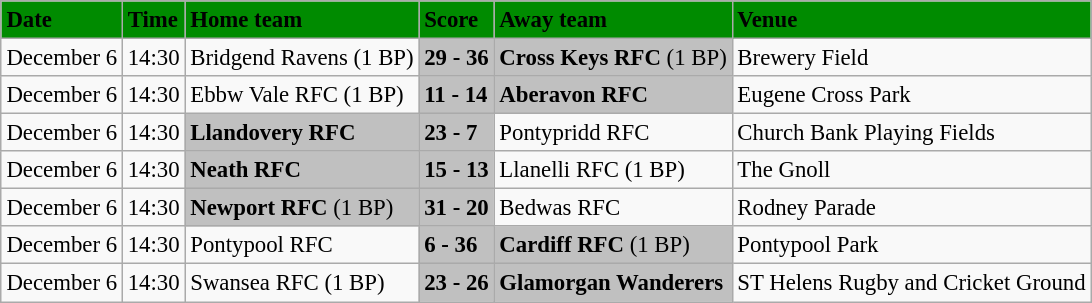<table class="wikitable" style="margin:0.5em auto; font-size:95%">
<tr bgcolor="#008B00">
<td><strong>Date</strong></td>
<td><strong>Time</strong></td>
<td><strong>Home team</strong></td>
<td><strong>Score</strong></td>
<td><strong>Away team</strong></td>
<td><strong>Venue</strong></td>
</tr>
<tr>
<td>December 6</td>
<td>14:30</td>
<td>Bridgend Ravens (1 BP)</td>
<td bgcolor="silver"><strong>29 - 36</strong></td>
<td bgcolor="silver"><strong>Cross Keys RFC</strong> (1 BP)</td>
<td>Brewery Field</td>
</tr>
<tr>
<td>December 6</td>
<td>14:30</td>
<td>Ebbw Vale RFC (1 BP)</td>
<td bgcolor="silver"><strong>11 - 14</strong></td>
<td bgcolor="silver"><strong>Aberavon RFC</strong></td>
<td>Eugene Cross Park</td>
</tr>
<tr>
<td>December 6</td>
<td>14:30</td>
<td bgcolor="silver"><strong>Llandovery RFC</strong></td>
<td bgcolor="silver"><strong>23 - 7</strong></td>
<td>Pontypridd RFC</td>
<td>Church Bank Playing Fields</td>
</tr>
<tr>
<td>December 6</td>
<td>14:30</td>
<td bgcolor="silver"><strong>Neath RFC</strong></td>
<td bgcolor="silver"><strong>15 - 13</strong></td>
<td>Llanelli RFC (1 BP)</td>
<td>The Gnoll</td>
</tr>
<tr>
<td>December 6</td>
<td>14:30</td>
<td bgcolor="silver"><strong>Newport RFC</strong> (1 BP)</td>
<td bgcolor="silver"><strong>31 - 20</strong></td>
<td>Bedwas RFC</td>
<td>Rodney Parade</td>
</tr>
<tr>
<td>December 6</td>
<td>14:30</td>
<td>Pontypool RFC</td>
<td bgcolor="silver"><strong>6 - 36</strong></td>
<td bgcolor="silver"><strong>Cardiff RFC</strong> (1 BP)</td>
<td>Pontypool Park</td>
</tr>
<tr>
<td>December 6</td>
<td>14:30</td>
<td>Swansea RFC (1 BP)</td>
<td bgcolor="silver"><strong>23 - 26</strong></td>
<td bgcolor="silver"><strong>Glamorgan Wanderers</strong></td>
<td>ST Helens Rugby and Cricket Ground</td>
</tr>
</table>
